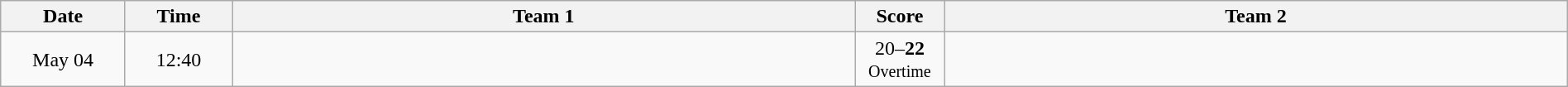<table class="wikitable" width="100%">
<tr>
<th style="width:7%">Date</th>
<th style="width:6%">Time</th>
<th style="width:35%">Team 1</th>
<th style="width:5%">Score</th>
<th style="width:35%">Team 2</th>
</tr>
<tr>
<td style="text-align:center">May 04</td>
<td style="text-align:center">12:40</td>
<td style="text-align:right"></td>
<td style="text-align:center">20–<strong>22</strong><br><small>Overtime</small></td>
<td style="text-align:left"><strong></strong></td>
</tr>
</table>
